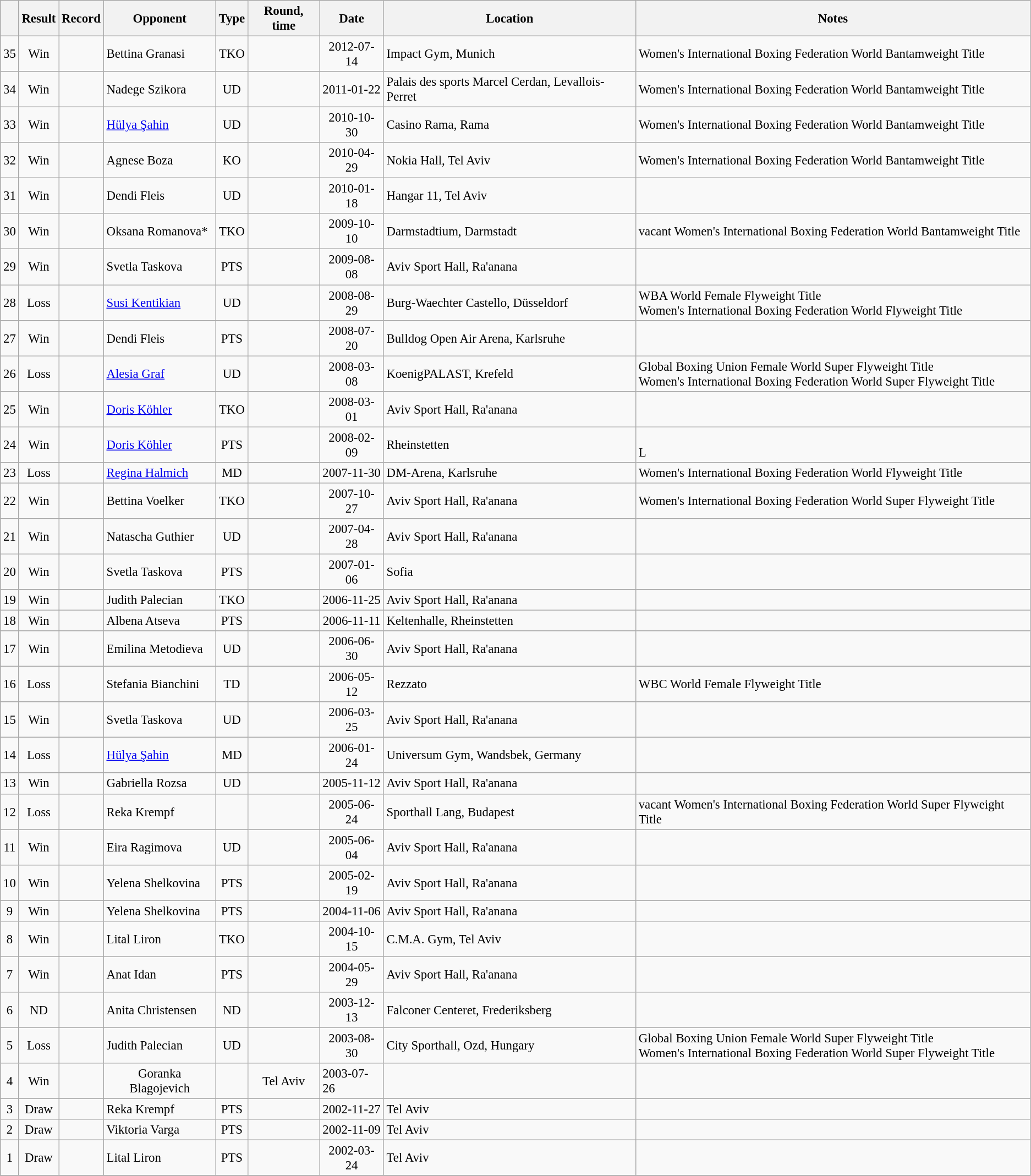<table class="wikitable" style="text-align:center; font-size:95%">
<tr>
<th></th>
<th>Result</th>
<th>Record</th>
<th>Opponent</th>
<th>Type</th>
<th>Round, time</th>
<th>Date</th>
<th>Location</th>
<th>Notes</th>
</tr>
<tr>
<td>35</td>
<td>Win</td>
<td></td>
<td style="text-align:left;">Bettina Granasi</td>
<td>TKO</td>
<td></td>
<td>2012-07-14</td>
<td style="text-align:left;">Impact Gym, Munich</td>
<td style="text-align:left;">Women's International Boxing Federation World Bantamweight Title</td>
</tr>
<tr>
<td>34</td>
<td>Win</td>
<td></td>
<td style="text-align:left;">Nadege Szikora</td>
<td>UD</td>
<td></td>
<td>2011-01-22</td>
<td style="text-align:left;">Palais des sports Marcel Cerdan, Levallois-Perret</td>
<td style="text-align:left;">Women's International Boxing Federation World Bantamweight Title</td>
</tr>
<tr>
<td>33</td>
<td>Win</td>
<td></td>
<td style="text-align:left;"><a href='#'>Hülya Şahin</a></td>
<td>UD</td>
<td></td>
<td>2010-10-30</td>
<td style="text-align:left;">Casino Rama, Rama</td>
<td style="text-align:left;">Women's International Boxing Federation World Bantamweight Title</td>
</tr>
<tr>
<td>32</td>
<td>Win</td>
<td></td>
<td style="text-align:left;">Agnese Boza</td>
<td>KO</td>
<td></td>
<td>2010-04-29</td>
<td style="text-align:left;">Nokia Hall, Tel Aviv</td>
<td style="text-align:left;">Women's International Boxing Federation World Bantamweight Title</td>
</tr>
<tr>
<td>31</td>
<td>Win</td>
<td></td>
<td style="text-align:left;">Dendi Fleis</td>
<td>UD</td>
<td></td>
<td>2010-01-18</td>
<td style="text-align:left;">Hangar 11, Tel Aviv</td>
<td style="text-align:left;"></td>
</tr>
<tr>
<td>30</td>
<td>Win</td>
<td></td>
<td style="text-align:left;">Oksana Romanova*</td>
<td>TKO</td>
<td></td>
<td>2009-10-10</td>
<td style="text-align:left;">Darmstadtium, Darmstadt</td>
<td style="text-align:left;">vacant Women's International Boxing Federation World Bantamweight Title</td>
</tr>
<tr>
<td>29</td>
<td>Win</td>
<td></td>
<td style="text-align:left;">Svetla Taskova</td>
<td>PTS</td>
<td></td>
<td>2009-08-08</td>
<td style="text-align:left;">Aviv Sport Hall, Ra'anana</td>
<td style="text-align:left;"></td>
</tr>
<tr>
<td>28</td>
<td>Loss</td>
<td></td>
<td style="text-align:left;"><a href='#'>Susi Kentikian</a></td>
<td>UD</td>
<td></td>
<td>2008-08-29</td>
<td style="text-align:left;">Burg-Waechter Castello, Düsseldorf</td>
<td style="text-align:left;">WBA World Female Flyweight Title<br>Women's International Boxing Federation World Flyweight Title</td>
</tr>
<tr>
<td>27</td>
<td>Win</td>
<td></td>
<td style="text-align:left;">Dendi Fleis</td>
<td>PTS</td>
<td></td>
<td>2008-07-20</td>
<td style="text-align:left;">Bulldog Open Air Arena, Karlsruhe</td>
<td style="text-align:left;"></td>
</tr>
<tr>
<td>26</td>
<td>Loss</td>
<td></td>
<td style="text-align:left;"><a href='#'>Alesia Graf</a></td>
<td>UD</td>
<td></td>
<td>2008-03-08</td>
<td style="text-align:left;">KoenigPALAST, Krefeld</td>
<td style="text-align:left;">Global Boxing Union Female World Super Flyweight Title<br>Women's International Boxing Federation World Super Flyweight Title</td>
</tr>
<tr>
<td>25</td>
<td>Win</td>
<td></td>
<td style="text-align:left;"><a href='#'>Doris Köhler</a></td>
<td>TKO</td>
<td></td>
<td>2008-03-01</td>
<td style="text-align:left;">Aviv Sport Hall, Ra'anana</td>
<td style="text-align:left;"></td>
</tr>
<tr>
<td>24</td>
<td>Win</td>
<td></td>
<td style="text-align:left;"><a href='#'>Doris Köhler</a></td>
<td>PTS</td>
<td></td>
<td>2008-02-09</td>
<td style="text-align:left;">Rheinstetten</td>
<td style="text-align:left;"><br>L</td>
</tr>
<tr>
<td>23</td>
<td>Loss</td>
<td></td>
<td style="text-align:left;"><a href='#'>Regina Halmich</a></td>
<td>MD</td>
<td></td>
<td>2007-11-30</td>
<td style="text-align:left;">DM-Arena, Karlsruhe</td>
<td style="text-align:left;">Women's International Boxing Federation World Flyweight Title</td>
</tr>
<tr>
<td>22</td>
<td>Win</td>
<td></td>
<td style="text-align:left;">Bettina Voelker</td>
<td>TKO</td>
<td></td>
<td>2007-10-27</td>
<td style="text-align:left;">Aviv Sport Hall, Ra'anana</td>
<td style="text-align:left;">Women's International Boxing Federation World Super Flyweight Title</td>
</tr>
<tr>
<td>21</td>
<td>Win</td>
<td></td>
<td style="text-align:left;">Natascha Guthier</td>
<td>UD</td>
<td></td>
<td>2007-04-28</td>
<td style="text-align:left;">Aviv Sport Hall, Ra'anana</td>
<td style="text-align:left;"></td>
</tr>
<tr>
<td>20</td>
<td>Win</td>
<td></td>
<td style="text-align:left;">Svetla Taskova</td>
<td>PTS</td>
<td></td>
<td>2007-01-06</td>
<td style="text-align:left;">Sofia</td>
<td style="text-align:left;"></td>
</tr>
<tr>
<td>19</td>
<td>Win</td>
<td></td>
<td style="text-align:left;">Judith Palecian</td>
<td>TKO</td>
<td></td>
<td>2006-11-25</td>
<td style="text-align:left;">Aviv Sport Hall, Ra'anana</td>
<td style="text-align:left;"></td>
</tr>
<tr>
<td>18</td>
<td>Win</td>
<td></td>
<td style="text-align:left;">Albena Atseva</td>
<td>PTS</td>
<td></td>
<td>2006-11-11</td>
<td style="text-align:left;">Keltenhalle, Rheinstetten</td>
<td style="text-align:left;"></td>
</tr>
<tr>
<td>17</td>
<td>Win</td>
<td></td>
<td style="text-align:left;">Emilina Metodieva</td>
<td>UD</td>
<td></td>
<td>2006-06-30</td>
<td style="text-align:left;">Aviv Sport Hall, Ra'anana</td>
<td style="text-align:left;"></td>
</tr>
<tr>
<td>16</td>
<td>Loss</td>
<td></td>
<td style="text-align:left;">Stefania Bianchini</td>
<td>TD</td>
<td></td>
<td>2006-05-12</td>
<td style="text-align:left;">Rezzato</td>
<td style="text-align:left;">WBC World Female Flyweight Title</td>
</tr>
<tr>
<td>15</td>
<td>Win</td>
<td></td>
<td style="text-align:left;">Svetla Taskova</td>
<td>UD</td>
<td></td>
<td>2006-03-25</td>
<td style="text-align:left;">Aviv Sport Hall, Ra'anana</td>
<td style="text-align:left;"></td>
</tr>
<tr>
<td>14</td>
<td>Loss</td>
<td></td>
<td style="text-align:left;"><a href='#'>Hülya Şahin</a></td>
<td>MD</td>
<td></td>
<td>2006-01-24</td>
<td style="text-align:left;">Universum Gym, Wandsbek, Germany</td>
<td style="text-align:left;"></td>
</tr>
<tr>
<td>13</td>
<td>Win</td>
<td></td>
<td style="text-align:left;">Gabriella Rozsa</td>
<td>UD</td>
<td></td>
<td>2005-11-12</td>
<td style="text-align:left;">Aviv Sport Hall, Ra'anana</td>
<td style="text-align:left;"></td>
</tr>
<tr>
<td>12</td>
<td>Loss</td>
<td></td>
<td style="text-align:left;">Reka Krempf</td>
<td></td>
<td></td>
<td>2005-06-24</td>
<td style="text-align:left;">Sporthall Lang, Budapest</td>
<td style="text-align:left;">vacant Women's International Boxing Federation World Super Flyweight Title</td>
</tr>
<tr>
<td>11</td>
<td>Win</td>
<td></td>
<td style="text-align:left;">Eira Ragimova</td>
<td>UD</td>
<td></td>
<td>2005-06-04</td>
<td style="text-align:left;">Aviv Sport Hall, Ra'anana</td>
<td style="text-align:left;"></td>
</tr>
<tr>
<td>10</td>
<td>Win</td>
<td></td>
<td style="text-align:left;">Yelena Shelkovina</td>
<td>PTS</td>
<td></td>
<td>2005-02-19</td>
<td style="text-align:left;">Aviv Sport Hall, Ra'anana</td>
<td style="text-align:left;"></td>
</tr>
<tr>
<td>9</td>
<td>Win</td>
<td></td>
<td style="text-align:left;">Yelena Shelkovina</td>
<td>PTS</td>
<td></td>
<td>2004-11-06</td>
<td style="text-align:left;">Aviv Sport Hall, Ra'anana</td>
<td style="text-align:left;"></td>
</tr>
<tr>
<td>8</td>
<td>Win</td>
<td></td>
<td style="text-align:left;">Lital Liron</td>
<td>TKO</td>
<td></td>
<td>2004-10-15</td>
<td style="text-align:left;">C.M.A. Gym, Tel Aviv</td>
<td style="text-align:left;"></td>
</tr>
<tr>
<td>7</td>
<td>Win</td>
<td></td>
<td style="text-align:left;">Anat Idan</td>
<td>PTS</td>
<td></td>
<td>2004-05-29</td>
<td style="text-align:left;">Aviv Sport Hall, Ra'anana</td>
<td style="text-align:left;"></td>
</tr>
<tr>
<td>6</td>
<td>ND</td>
<td></td>
<td style="text-align:left;">Anita Christensen</td>
<td>ND</td>
<td></td>
<td>2003-12-13</td>
<td style="text-align:left;">Falconer Centeret, Frederiksberg</td>
<td style="text-align:left;"></td>
</tr>
<tr>
<td>5</td>
<td>Loss</td>
<td></td>
<td style="text-align:left;">Judith Palecian</td>
<td>UD</td>
<td></td>
<td>2003-08-30</td>
<td style="text-align:left;">City Sporthall, Ozd, Hungary</td>
<td style="text-align:left;">Global Boxing Union Female World Super Flyweight Title<br>Women's International Boxing Federation World Super Flyweight Title</td>
</tr>
<tr>
<td>4</td>
<td>Win</td>
<td style="text-align:left;"></td>
<td>Goranka Blagojevich</td>
<td></td>
<td>Tel Aviv</td>
<td style="text-align:left;">2003-07-26</td>
<td style="text-align:left;"></td>
</tr>
<tr>
<td>3</td>
<td>Draw</td>
<td></td>
<td style="text-align:left;">Reka Krempf</td>
<td>PTS</td>
<td></td>
<td>2002-11-27</td>
<td style="text-align:left;">Tel Aviv</td>
<td style="text-align:left;"></td>
</tr>
<tr>
<td>2</td>
<td>Draw</td>
<td></td>
<td style="text-align:left;">Viktoria Varga</td>
<td>PTS</td>
<td></td>
<td>2002-11-09</td>
<td style="text-align:left;">Tel Aviv</td>
<td style="text-align:left;"></td>
</tr>
<tr>
<td>1</td>
<td>Draw</td>
<td></td>
<td style="text-align:left;">Lital Liron</td>
<td>PTS</td>
<td></td>
<td>2002-03-24</td>
<td style="text-align:left;">Tel Aviv</td>
<td style="text-align:left;"></td>
</tr>
<tr>
</tr>
</table>
